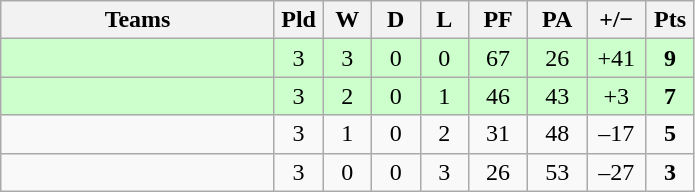<table class="wikitable" style="text-align: center;">
<tr>
<th width="175">Teams</th>
<th width="25">Pld</th>
<th width="25">W</th>
<th width="25">D</th>
<th width="25">L</th>
<th width="32">PF</th>
<th width="32">PA</th>
<th width="32">+/−</th>
<th width="25">Pts</th>
</tr>
<tr bgcolor=ccffcc>
<td align=left></td>
<td>3</td>
<td>3</td>
<td>0</td>
<td>0</td>
<td>67</td>
<td>26</td>
<td>+41</td>
<td><strong>9</strong></td>
</tr>
<tr bgcolor=ccffcc>
<td align=left></td>
<td>3</td>
<td>2</td>
<td>0</td>
<td>1</td>
<td>46</td>
<td>43</td>
<td>+3</td>
<td><strong>7</strong></td>
</tr>
<tr>
<td align=left></td>
<td>3</td>
<td>1</td>
<td>0</td>
<td>2</td>
<td>31</td>
<td>48</td>
<td>–17</td>
<td><strong>5</strong></td>
</tr>
<tr>
<td align=left></td>
<td>3</td>
<td>0</td>
<td>0</td>
<td>3</td>
<td>26</td>
<td>53</td>
<td>–27</td>
<td><strong>3</strong></td>
</tr>
</table>
